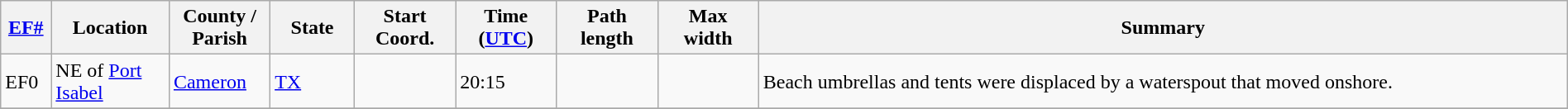<table class="wikitable sortable" style="width:100%;">
<tr>
<th scope="col" style="width:3%; text-align:center;"><a href='#'>EF#</a></th>
<th scope="col" style="width:7%; text-align:center;" class="unsortable">Location</th>
<th scope="col" style="width:6%; text-align:center;" class="unsortable">County / Parish</th>
<th scope="col" style="width:5%; text-align:center;">State</th>
<th scope="col" style="width:6%; text-align:center;">Start Coord.</th>
<th scope="col" style="width:6%; text-align:center;">Time (<a href='#'>UTC</a>)</th>
<th scope="col" style="width:6%; text-align:center;">Path length</th>
<th scope="col" style="width:6%; text-align:center;">Max width</th>
<th scope="col" class="unsortable" style="width:48%; text-align:center;">Summary</th>
</tr>
<tr>
<td bgcolor=>EF0</td>
<td>NE of <a href='#'>Port Isabel</a></td>
<td><a href='#'>Cameron</a></td>
<td><a href='#'>TX</a></td>
<td></td>
<td>20:15</td>
<td></td>
<td></td>
<td>Beach umbrellas and tents were displaced by a waterspout that moved onshore.</td>
</tr>
<tr>
</tr>
</table>
